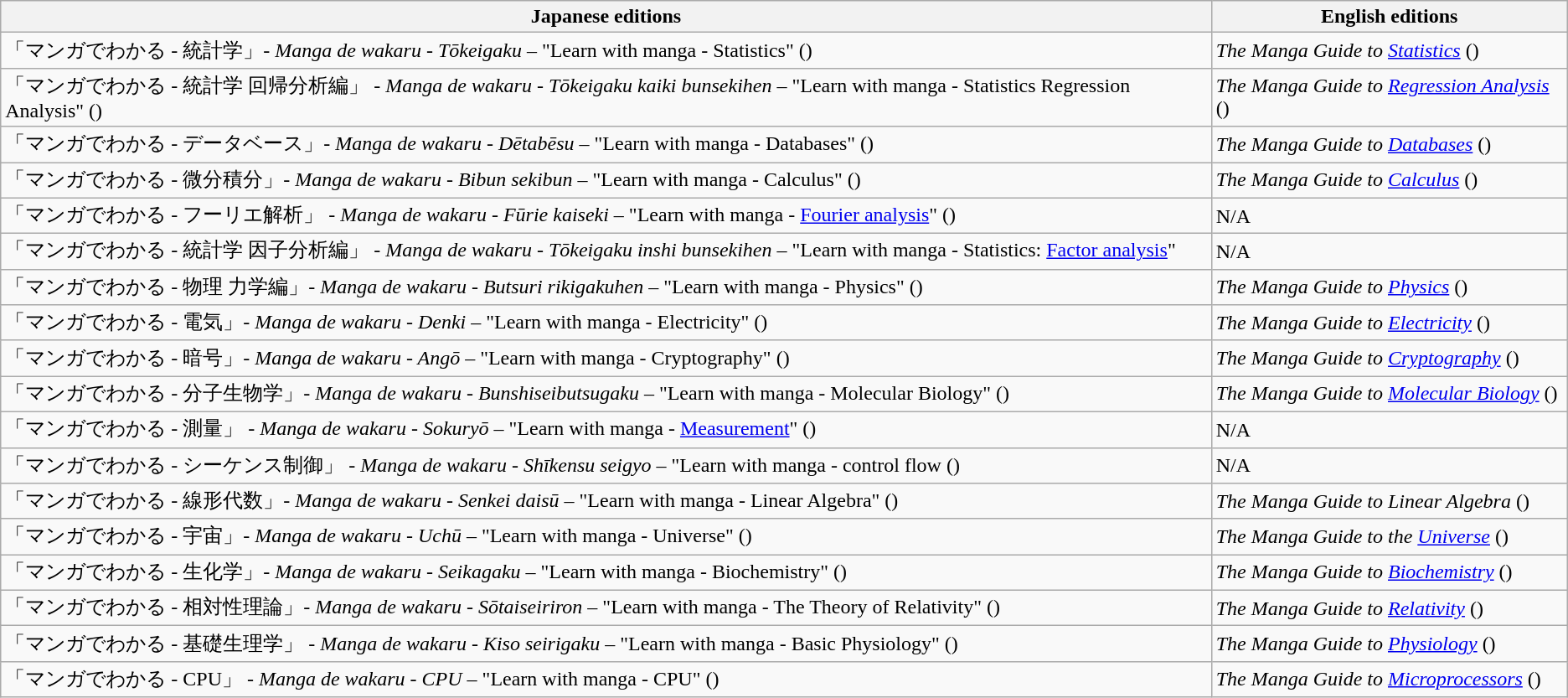<table class="wikitable">
<tr>
<th>Japanese editions</th>
<th>English editions</th>
</tr>
<tr>
<td>「マンガでわかる - 統計学」- <em>Manga de wakaru - Tōkeigaku</em> – "Learn with manga - Statistics" ()</td>
<td><em>The Manga Guide to <a href='#'>Statistics</a></em> ()</td>
</tr>
<tr>
<td>「マンガでわかる - 統計学 回帰分析編」 - <em>Manga de wakaru - Tōkeigaku kaiki bunsekihen</em> – "Learn with manga - Statistics Regression Analysis" ()</td>
<td><em>The Manga Guide to <a href='#'>Regression Analysis</a></em> ()</td>
</tr>
<tr>
<td>「マンガでわかる - データベース」- <em>Manga de wakaru - Dētabēsu</em> – "Learn with manga - Databases" ()</td>
<td><em>The Manga Guide to <a href='#'>Databases</a></em> ()</td>
</tr>
<tr>
<td>「マンガでわかる - 微分積分」- <em>Manga de wakaru - Bibun sekibun</em> – "Learn with manga - Calculus" ()</td>
<td><em>The Manga Guide to <a href='#'>Calculus</a></em> ()</td>
</tr>
<tr>
<td>「マンガでわかる - フーリエ解析」 - <em>Manga de wakaru - Fūrie kaiseki</em> – "Learn with manga - <a href='#'>Fourier analysis</a>" ()</td>
<td>N/A</td>
</tr>
<tr>
<td>「マンガでわかる - 統計学 因子分析編」 - <em>Manga de wakaru - Tōkeigaku inshi bunsekihen</em> – "Learn with manga - Statistics: <a href='#'>Factor analysis</a>"</td>
<td>N/A</td>
</tr>
<tr>
<td>「マンガでわかる - 物理 力学編」- <em>Manga de wakaru - Butsuri rikigakuhen</em> – "Learn with manga - Physics" ()</td>
<td><em>The Manga Guide to <a href='#'>Physics</a></em> ()</td>
</tr>
<tr>
<td>「マンガでわかる - 電気」- <em>Manga de wakaru - Denki</em> – "Learn with manga - Electricity" ()</td>
<td><em>The Manga Guide to <a href='#'>Electricity</a></em> ()</td>
</tr>
<tr>
<td>「マンガでわかる - 暗号」- <em>Manga de wakaru - Angō</em> – "Learn with manga - Cryptography" ()</td>
<td><em>The Manga Guide to <a href='#'>Cryptography</a></em> ()</td>
</tr>
<tr>
<td>「マンガでわかる - 分子生物学」- <em>Manga de wakaru - Bunshiseibutsugaku</em> – "Learn with manga - Molecular Biology" ()</td>
<td><em>The Manga Guide to <a href='#'>Molecular Biology</a></em> ()</td>
</tr>
<tr>
<td>「マンガでわかる - 測量」 - <em>Manga de wakaru - Sokuryō</em> – "Learn with manga - <a href='#'>Measurement</a>" ()</td>
<td>N/A</td>
</tr>
<tr>
<td>「マンガでわかる - シーケンス制御」 - <em>Manga de wakaru - Shīkensu seigyo</em> – "Learn with manga - control flow ()</td>
<td>N/A</td>
</tr>
<tr>
<td>「マンガでわかる - 線形代数」- <em>Manga de wakaru - Senkei daisū</em> – "Learn with manga - Linear Algebra" ()</td>
<td><em>The Manga Guide to Linear Algebra</em> ()</td>
</tr>
<tr>
<td>「マンガでわかる - 宇宙」- <em>Manga de wakaru - Uchū</em> – "Learn with manga - Universe" ()</td>
<td><em>The Manga Guide to the <a href='#'>Universe</a></em> ()</td>
</tr>
<tr>
<td>「マンガでわかる - 生化学」- <em>Manga de wakaru - Seikagaku</em> – "Learn with manga - Biochemistry" ()</td>
<td><em>The Manga Guide to <a href='#'>Biochemistry</a></em> ()</td>
</tr>
<tr>
<td>「マンガでわかる - 相対性理論」- <em>Manga de wakaru - Sōtaiseiriron</em> – "Learn with manga - The Theory of Relativity" ()</td>
<td><em>The Manga Guide to <a href='#'>Relativity</a></em> ()</td>
</tr>
<tr>
<td>「マンガでわかる - 基礎生理学」 - <em>Manga de wakaru - Kiso seirigaku</em> – "Learn with manga - Basic Physiology" ()</td>
<td><em>The Manga Guide to <a href='#'>Physiology</a></em> ()</td>
</tr>
<tr>
<td>「マンガでわかる - CPU」 - <em>Manga de wakaru - CPU</em> – "Learn with manga - CPU" ()</td>
<td><em>The Manga Guide to <a href='#'>Microprocessors</a></em> ()</td>
</tr>
</table>
